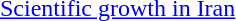<table cellpadding="2" cellspacing="0">
<tr>
<td></td>
</tr>
<tr>
<td style="text-align:left; font-size:100%;"><a href='#'>Scientific growth in Iran</a></td>
</tr>
</table>
